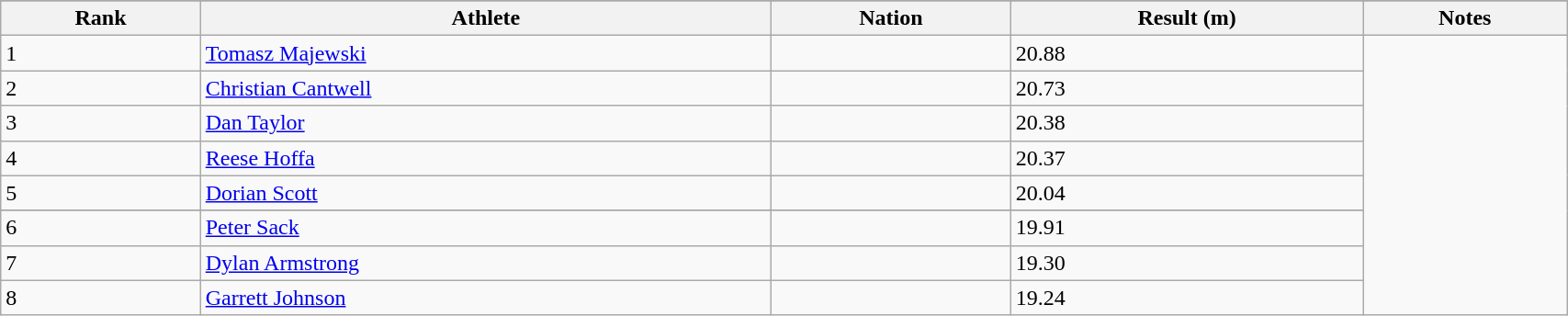<table class="wikitable" width=90%>
<tr>
</tr>
<tr>
<th>Rank</th>
<th>Athlete</th>
<th>Nation</th>
<th>Result (m)</th>
<th>Notes</th>
</tr>
<tr>
<td>1</td>
<td><a href='#'>Tomasz Majewski</a></td>
<td></td>
<td>20.88</td>
</tr>
<tr>
<td>2</td>
<td><a href='#'>Christian Cantwell</a></td>
<td></td>
<td>20.73</td>
</tr>
<tr>
<td>3</td>
<td><a href='#'>Dan Taylor</a></td>
<td></td>
<td>20.38</td>
</tr>
<tr>
<td>4</td>
<td><a href='#'>Reese Hoffa</a></td>
<td></td>
<td>20.37</td>
</tr>
<tr>
<td>5</td>
<td><a href='#'>Dorian Scott</a></td>
<td></td>
<td>20.04</td>
</tr>
<tr>
</tr>
<tr>
<td>6</td>
<td><a href='#'>Peter Sack</a></td>
<td></td>
<td>19.91</td>
</tr>
<tr>
<td>7</td>
<td><a href='#'>Dylan Armstrong</a></td>
<td></td>
<td>19.30</td>
</tr>
<tr>
<td>8</td>
<td><a href='#'>Garrett Johnson</a></td>
<td></td>
<td>19.24</td>
</tr>
</table>
